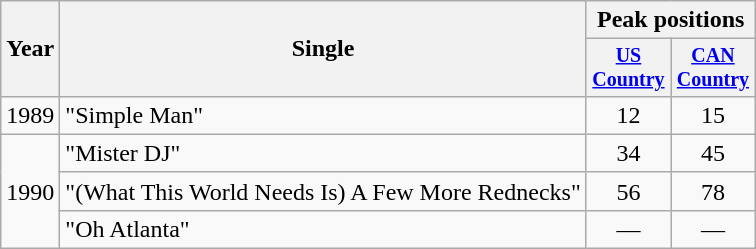<table class="wikitable" style="text-align:center;">
<tr>
<th rowspan="2">Year</th>
<th rowspan="2">Single</th>
<th colspan="2">Peak positions</th>
</tr>
<tr style="font-size:smaller;">
<th width="50"><a href='#'>US Country</a></th>
<th width="50"><a href='#'>CAN Country</a></th>
</tr>
<tr>
<td>1989</td>
<td align="left">"Simple Man"</td>
<td>12</td>
<td>15</td>
</tr>
<tr>
<td rowspan="3">1990</td>
<td align="left">"Mister DJ"</td>
<td>34</td>
<td>45</td>
</tr>
<tr>
<td align="left">"(What This World Needs Is) A Few More Rednecks"</td>
<td>56</td>
<td>78</td>
</tr>
<tr>
<td align="left">"Oh Atlanta"</td>
<td>—</td>
<td>—</td>
</tr>
</table>
